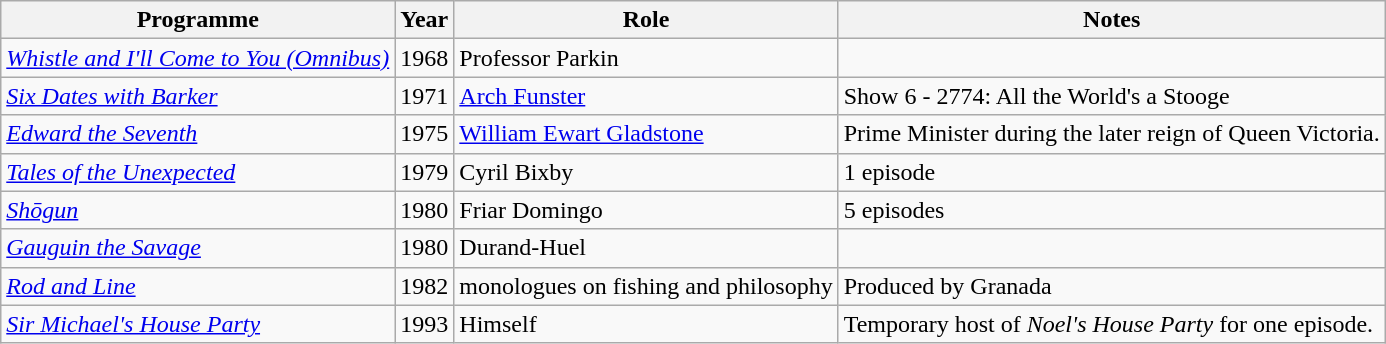<table class="wikitable plainrowheaders sortable" style="margin-right: 0;">
<tr>
<th scope="col">Programme</th>
<th scope="col">Year</th>
<th scope="col">Role</th>
<th scope="col" class="unsortable">Notes</th>
</tr>
<tr>
<td><em><a href='#'>Whistle and I'll Come to You (Omnibus)</a></em></td>
<td>1968</td>
<td>Professor Parkin</td>
<td></td>
</tr>
<tr>
<td><em><a href='#'>Six Dates with Barker</a></em></td>
<td>1971</td>
<td><a href='#'>Arch Funster</a></td>
<td>Show 6 - 2774: All the World's a Stooge</td>
</tr>
<tr>
<td><em><a href='#'>Edward the Seventh</a></em></td>
<td>1975</td>
<td><a href='#'>William Ewart Gladstone</a></td>
<td>Prime Minister during the later reign of Queen Victoria.</td>
</tr>
<tr>
<td><em><a href='#'>Tales of the Unexpected</a></em></td>
<td>1979</td>
<td>Cyril Bixby</td>
<td>1 episode</td>
</tr>
<tr>
<td><em><a href='#'>Shōgun</a></em></td>
<td>1980</td>
<td>Friar Domingo</td>
<td>5 episodes</td>
</tr>
<tr>
<td><em><a href='#'>Gauguin the Savage</a></em></td>
<td>1980</td>
<td>Durand-Huel</td>
<td></td>
</tr>
<tr>
<td><em><a href='#'>Rod and Line</a></em></td>
<td>1982</td>
<td>monologues on fishing and philosophy</td>
<td>Produced by Granada</td>
</tr>
<tr>
<td><em><a href='#'>Sir Michael's House Party</a></em></td>
<td>1993</td>
<td>Himself</td>
<td>Temporary host of <em>Noel's House Party</em> for one episode.</td>
</tr>
</table>
